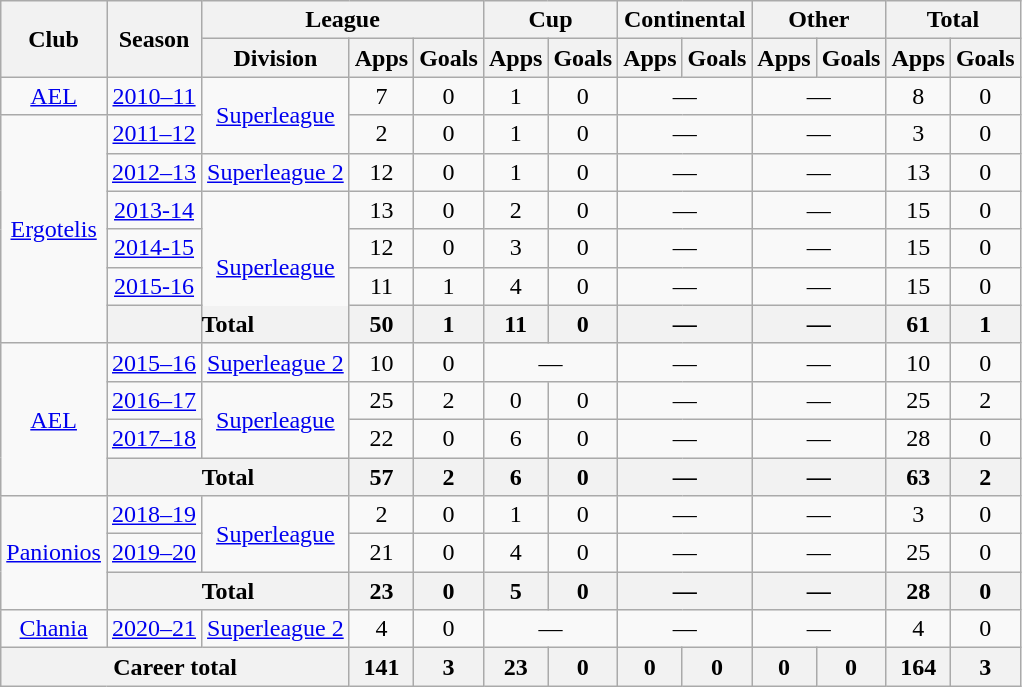<table class="wikitable" style="text-align:center">
<tr>
<th rowspan=2>Club</th>
<th rowspan=2>Season</th>
<th colspan=3>League</th>
<th colspan=2>Cup</th>
<th colspan=2>Continental</th>
<th colspan=2>Other</th>
<th colspan=2>Total</th>
</tr>
<tr>
<th>Division</th>
<th>Apps</th>
<th>Goals</th>
<th>Apps</th>
<th>Goals</th>
<th>Apps</th>
<th>Goals</th>
<th>Apps</th>
<th>Goals</th>
<th>Apps</th>
<th>Goals</th>
</tr>
<tr>
<td><a href='#'>AEL</a></td>
<td><a href='#'>2010–11</a></td>
<td rowspan=2><a href='#'>Superleague</a></td>
<td>7</td>
<td>0</td>
<td>1</td>
<td>0</td>
<td colspan="2">—</td>
<td colspan="2">—</td>
<td>8</td>
<td>0</td>
</tr>
<tr>
<td rowspan=6><a href='#'>Ergotelis</a></td>
<td><a href='#'>2011–12</a></td>
<td>2</td>
<td>0</td>
<td>1</td>
<td>0</td>
<td colspan="2">—</td>
<td colspan="2">—</td>
<td>3</td>
<td>0</td>
</tr>
<tr>
<td><a href='#'>2012–13</a></td>
<td><a href='#'>Superleague 2</a></td>
<td>12</td>
<td>0</td>
<td>1</td>
<td>0</td>
<td colspan="2">—</td>
<td colspan="2">—</td>
<td>13</td>
<td>0</td>
</tr>
<tr>
<td><a href='#'>2013-14</a></td>
<td rowspan=4><a href='#'>Superleague</a></td>
<td>13</td>
<td>0</td>
<td>2</td>
<td>0</td>
<td colspan="2">—</td>
<td colspan="2">—</td>
<td>15</td>
<td>0</td>
</tr>
<tr>
<td><a href='#'>2014-15</a></td>
<td>12</td>
<td>0</td>
<td>3</td>
<td>0</td>
<td colspan="2">—</td>
<td colspan="2">—</td>
<td>15</td>
<td>0</td>
</tr>
<tr>
<td><a href='#'>2015-16</a></td>
<td>11</td>
<td>1</td>
<td>4</td>
<td>0</td>
<td colspan="2">—</td>
<td colspan="2">—</td>
<td>15</td>
<td>0</td>
</tr>
<tr>
<th colspan="2">Total</th>
<th>50</th>
<th>1</th>
<th>11</th>
<th>0</th>
<th colspan="2">—</th>
<th colspan="2">—</th>
<th>61</th>
<th>1</th>
</tr>
<tr>
<td rowspan=4><a href='#'>AEL</a></td>
<td><a href='#'>2015–16</a></td>
<td><a href='#'>Superleague 2</a></td>
<td>10</td>
<td>0</td>
<td colspan="2">—</td>
<td colspan="2">—</td>
<td colspan="2">—</td>
<td>10</td>
<td>0</td>
</tr>
<tr>
<td><a href='#'>2016–17</a></td>
<td rowspan=2><a href='#'>Superleague</a></td>
<td>25</td>
<td>2</td>
<td>0</td>
<td>0</td>
<td colspan="2">—</td>
<td colspan="2">—</td>
<td>25</td>
<td>2</td>
</tr>
<tr>
<td><a href='#'>2017–18</a></td>
<td>22</td>
<td>0</td>
<td>6</td>
<td>0</td>
<td colspan="2">—</td>
<td colspan="2">—</td>
<td>28</td>
<td>0</td>
</tr>
<tr>
<th colspan="2">Total</th>
<th>57</th>
<th>2</th>
<th>6</th>
<th>0</th>
<th colspan="2">—</th>
<th colspan="2">—</th>
<th>63</th>
<th>2</th>
</tr>
<tr>
<td rowspan=3><a href='#'>Panionios</a></td>
<td><a href='#'>2018–19</a></td>
<td rowspan=2><a href='#'>Superleague</a></td>
<td>2</td>
<td>0</td>
<td>1</td>
<td>0</td>
<td colspan="2">—</td>
<td colspan="2">—</td>
<td>3</td>
<td>0</td>
</tr>
<tr>
<td><a href='#'>2019–20</a></td>
<td>21</td>
<td>0</td>
<td>4</td>
<td>0</td>
<td colspan="2">—</td>
<td colspan="2">—</td>
<td>25</td>
<td>0</td>
</tr>
<tr>
<th colspan="2">Total</th>
<th>23</th>
<th>0</th>
<th>5</th>
<th>0</th>
<th colspan="2">—</th>
<th colspan="2">—</th>
<th>28</th>
<th>0</th>
</tr>
<tr>
<td rowspan=1><a href='#'>Chania</a></td>
<td><a href='#'>2020–21</a></td>
<td><a href='#'>Superleague 2</a></td>
<td>4</td>
<td>0</td>
<td colspan="2">—</td>
<td colspan="2">—</td>
<td colspan="2">—</td>
<td>4</td>
<td>0</td>
</tr>
<tr>
<th colspan="3">Career total</th>
<th>141</th>
<th>3</th>
<th>23</th>
<th>0</th>
<th>0</th>
<th>0</th>
<th>0</th>
<th>0</th>
<th>164</th>
<th>3</th>
</tr>
</table>
